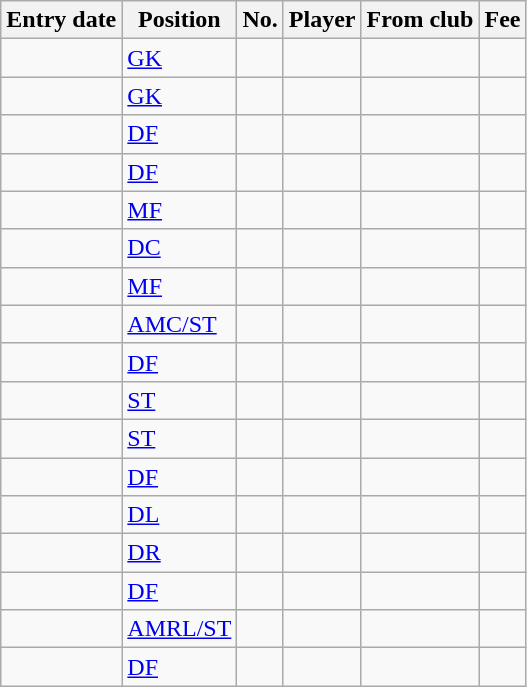<table class="wikitable sortable">
<tr>
<th>Entry date</th>
<th>Position</th>
<th>No.</th>
<th>Player</th>
<th>From club</th>
<th>Fee</th>
</tr>
<tr>
<td></td>
<td><a href='#'>GK</a></td>
<td></td>
<td></td>
<td></td>
<td></td>
</tr>
<tr>
<td></td>
<td><a href='#'>GK</a></td>
<td></td>
<td></td>
<td></td>
<td></td>
</tr>
<tr>
<td></td>
<td><a href='#'>DF</a></td>
<td></td>
<td></td>
<td></td>
<td></td>
</tr>
<tr>
<td></td>
<td><a href='#'>DF</a></td>
<td></td>
<td></td>
<td></td>
<td></td>
</tr>
<tr>
<td></td>
<td><a href='#'>MF</a></td>
<td></td>
<td></td>
<td></td>
<td></td>
</tr>
<tr>
<td></td>
<td><a href='#'>DC</a></td>
<td></td>
<td></td>
<td></td>
<td></td>
</tr>
<tr>
<td></td>
<td><a href='#'>MF</a></td>
<td></td>
<td></td>
<td></td>
<td></td>
</tr>
<tr>
<td></td>
<td><a href='#'>AMC/ST</a></td>
<td></td>
<td></td>
<td></td>
<td></td>
</tr>
<tr>
<td></td>
<td><a href='#'>DF</a></td>
<td></td>
<td></td>
<td></td>
<td></td>
</tr>
<tr>
<td></td>
<td><a href='#'>ST</a></td>
<td></td>
<td></td>
<td></td>
<td></td>
</tr>
<tr>
<td></td>
<td><a href='#'>ST</a></td>
<td></td>
<td></td>
<td></td>
<td></td>
</tr>
<tr>
<td></td>
<td><a href='#'>DF</a></td>
<td></td>
<td></td>
<td></td>
<td></td>
</tr>
<tr>
<td></td>
<td><a href='#'>DL</a></td>
<td></td>
<td></td>
<td></td>
<td></td>
</tr>
<tr>
<td></td>
<td><a href='#'>DR</a></td>
<td></td>
<td></td>
<td></td>
<td></td>
</tr>
<tr>
<td></td>
<td><a href='#'>DF</a></td>
<td></td>
<td></td>
<td></td>
<td></td>
</tr>
<tr>
<td></td>
<td><a href='#'>AMRL/ST</a></td>
<td></td>
<td></td>
<td></td>
<td></td>
</tr>
<tr>
<td></td>
<td><a href='#'>DF</a></td>
<td></td>
<td></td>
<td></td>
<td></td>
</tr>
</table>
